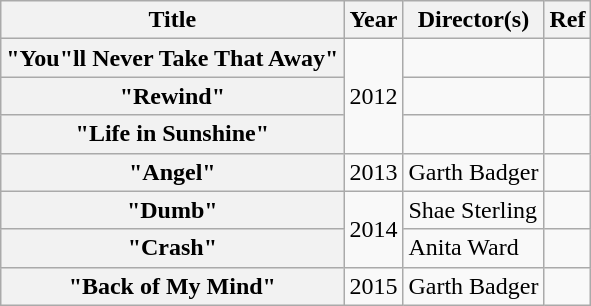<table class="wikitable plainrowheaders">
<tr>
<th>Title</th>
<th>Year</th>
<th>Director(s)</th>
<th>Ref</th>
</tr>
<tr>
<th scope="row">"You"ll Never Take That Away"</th>
<td rowspan="3">2012</td>
<td></td>
<td></td>
</tr>
<tr>
<th scope="row">"Rewind"</th>
<td></td>
<td></td>
</tr>
<tr>
<th scope="row">"Life in Sunshine"</th>
<td></td>
<td></td>
</tr>
<tr>
<th scope="row">"Angel"</th>
<td>2013</td>
<td>Garth Badger</td>
<td></td>
</tr>
<tr>
<th scope="row">"Dumb"</th>
<td rowspan="2">2014</td>
<td>Shae Sterling</td>
<td></td>
</tr>
<tr>
<th scope="row">"Crash"</th>
<td>Anita Ward</td>
<td></td>
</tr>
<tr>
<th scope="row">"Back of My Mind"</th>
<td rowspan="2">2015</td>
<td>Garth Badger</td>
<td></td>
</tr>
</table>
